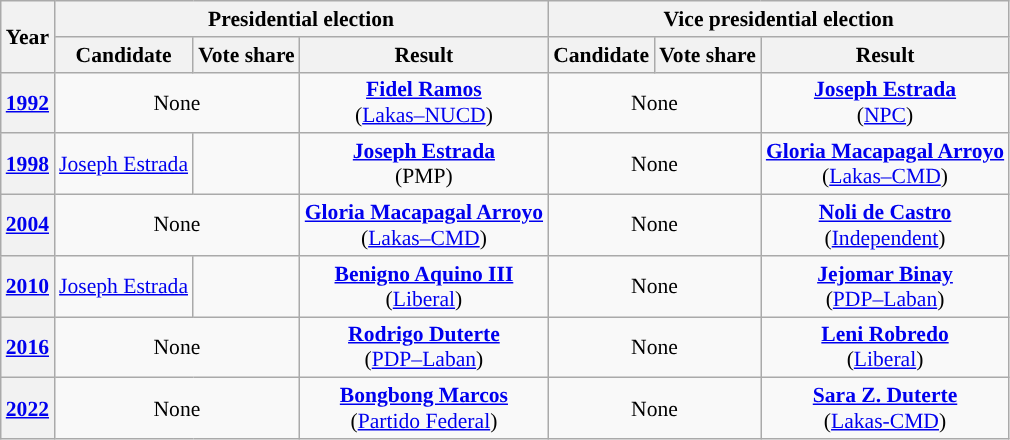<table class="wikitable" style="text-align:center; font-size:90%">
<tr>
<th rowspan=2>Year</th>
<th colspan=3>Presidential election</th>
<th colspan=3>Vice presidential election</th>
</tr>
<tr>
<th>Candidate</th>
<th>Vote share</th>
<th>Result</th>
<th>Candidate</th>
<th>Vote share</th>
<th>Result</th>
</tr>
<tr>
<th><a href='#'>1992</a></th>
<td colspan=2>None</td>
<td><strong><a href='#'>Fidel Ramos</a></strong><br>(<a href='#'>Lakas–NUCD</a>)</td>
<td colspan=2>None</td>
<td><strong><a href='#'>Joseph Estrada</a></strong><br>(<a href='#'>NPC</a>)</td>
</tr>
<tr>
<th><a href='#'>1998</a></th>
<td><a href='#'>Joseph Estrada</a></td>
<td></td>
<td style="background:"><strong><a href='#'>Joseph Estrada</a></strong><br>(PMP)</td>
<td colspan=2>None</td>
<td><strong><a href='#'>Gloria Macapagal Arroyo</a></strong><br>(<a href='#'>Lakas–CMD</a>)</td>
</tr>
<tr>
<th><a href='#'>2004</a></th>
<td colspan=2>None</td>
<td><strong><a href='#'>Gloria Macapagal Arroyo</a></strong><br>(<a href='#'>Lakas–CMD</a>)</td>
<td colspan=2>None</td>
<td><strong><a href='#'>Noli de Castro</a></strong><br>(<a href='#'>Independent</a>)</td>
</tr>
<tr>
<th><a href='#'>2010</a></th>
<td><a href='#'>Joseph Estrada</a></td>
<td></td>
<td><strong><a href='#'>Benigno Aquino III</a></strong><br>(<a href='#'>Liberal</a>)</td>
<td colspan=2>None</td>
<td><strong><a href='#'>Jejomar Binay</a></strong><br>(<a href='#'>PDP–Laban</a>)</td>
</tr>
<tr>
<th><a href='#'>2016</a></th>
<td colspan=2>None</td>
<td><strong><a href='#'>Rodrigo Duterte</a></strong><br>(<a href='#'>PDP–Laban</a>)</td>
<td colspan=2>None</td>
<td><strong><a href='#'>Leni Robredo</a></strong><br>(<a href='#'>Liberal</a>)</td>
</tr>
<tr>
<th><a href='#'>2022</a></th>
<td colspan=2>None</td>
<td><strong><a href='#'>Bongbong Marcos</a></strong><br>(<a href='#'>Partido Federal</a>)</td>
<td colspan=2>None</td>
<td><strong><a href='#'>Sara Z. Duterte</a></strong><br>(<a href='#'>Lakas-CMD</a>)</td>
</tr>
</table>
